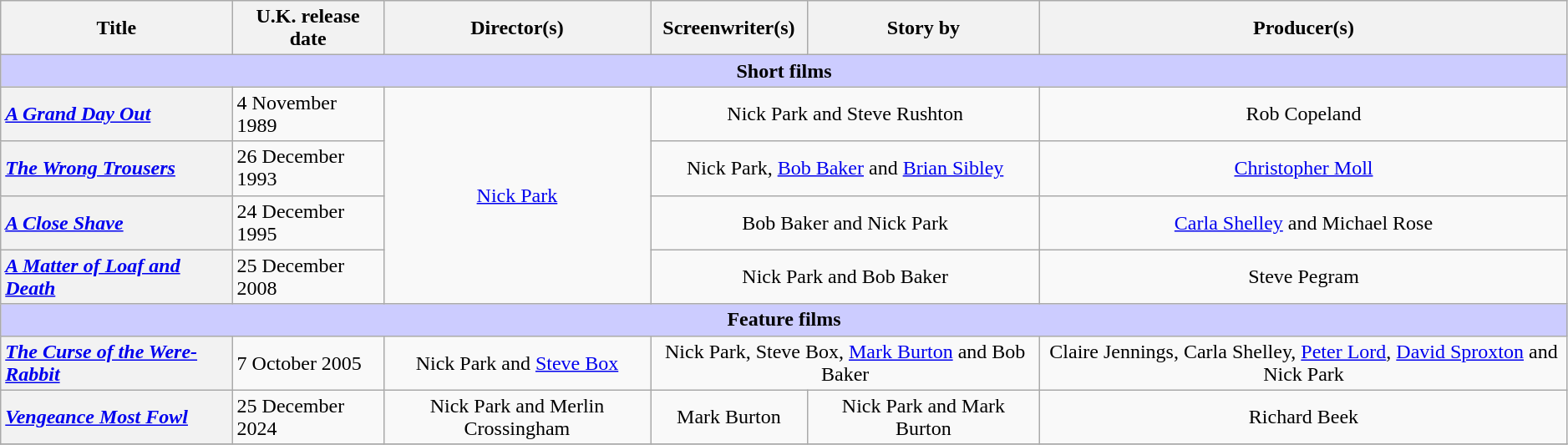<table class="wikitable plainrowheaders" style="text-align:center; width:99%">
<tr>
<th scope="col">Title</th>
<th scope="col">U.K. release date</th>
<th scope="col">Director(s)</th>
<th scope="col">Screenwriter(s)</th>
<th scope="col">Story by</th>
<th scope="col">Producer(s)</th>
</tr>
<tr>
<th colspan="6" style="background-color:#ccccff;">Short films</th>
</tr>
<tr>
<th scope="row" style="text-align:left"><em><a href='#'>A Grand Day Out</a></em></th>
<td style="text-align:left">4 November 1989</td>
<td rowspan="4"><a href='#'>Nick Park</a></td>
<td colspan="2">Nick Park and Steve Rushton</td>
<td>Rob Copeland</td>
</tr>
<tr>
<th scope="row" style="text-align:left"><em><a href='#'>The Wrong Trousers</a></em></th>
<td style="text-align:left">26 December 1993</td>
<td colspan="2">Nick Park, <a href='#'>Bob Baker</a> and <a href='#'>Brian Sibley</a></td>
<td><a href='#'>Christopher Moll</a></td>
</tr>
<tr>
<th scope="row" style="text-align:left"><em><a href='#'>A Close Shave</a></em></th>
<td style="text-align:left">24 December 1995</td>
<td colspan="2">Bob Baker and Nick Park</td>
<td><a href='#'>Carla Shelley</a> and Michael Rose</td>
</tr>
<tr>
<th scope="row" style="text-align:left"><em><a href='#'>A Matter of Loaf and Death</a></em></th>
<td style="text-align:left">25 December 2008</td>
<td colspan="2">Nick Park and Bob Baker</td>
<td>Steve Pegram</td>
</tr>
<tr>
<th colspan="6" style="background-color:#ccccff;">Feature films</th>
</tr>
<tr>
<th scope="row" style="text-align:left"><em><a href='#'>The Curse of the Were-Rabbit</a></em></th>
<td style="text-align:left">7 October 2005</td>
<td>Nick Park and <a href='#'>Steve Box</a></td>
<td colspan=2>Nick Park, Steve Box, <a href='#'>Mark Burton</a> and Bob Baker</td>
<td>Claire Jennings, Carla Shelley, <a href='#'>Peter Lord</a>, <a href='#'>David Sproxton</a> and Nick Park</td>
</tr>
<tr>
<th scope="row" style="text-align:left"><em><a href='#'>Vengeance Most Fowl</a></em></th>
<td style="text-align:left">25 December 2024</td>
<td>Nick Park and Merlin Crossingham</td>
<td>Mark Burton</td>
<td>Nick Park and Mark Burton</td>
<td>Richard Beek</td>
</tr>
<tr>
</tr>
</table>
